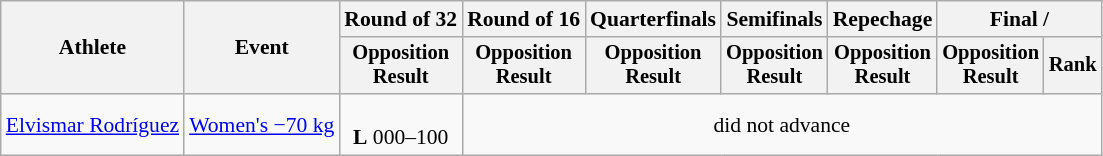<table class="wikitable" style="font-size:90%">
<tr>
<th rowspan="2">Athlete</th>
<th rowspan="2">Event</th>
<th>Round of 32</th>
<th>Round of 16</th>
<th>Quarterfinals</th>
<th>Semifinals</th>
<th>Repechage</th>
<th colspan=2>Final / </th>
</tr>
<tr style="font-size:95%">
<th>Opposition<br>Result</th>
<th>Opposition<br>Result</th>
<th>Opposition<br>Result</th>
<th>Opposition<br>Result</th>
<th>Opposition<br>Result</th>
<th>Opposition<br>Result</th>
<th>Rank</th>
</tr>
<tr align=center>
<td align=left><a href='#'>Elvismar Rodríguez</a></td>
<td align=left><a href='#'>Women's −70 kg</a></td>
<td><br><strong>L</strong> 000–100</td>
<td colspan=6>did not advance</td>
</tr>
</table>
